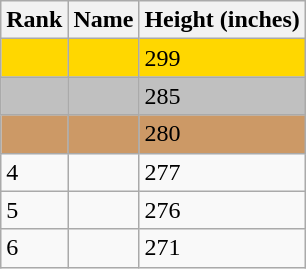<table class="wikitable">
<tr>
<th>Rank</th>
<th>Name</th>
<th>Height (inches)</th>
</tr>
<tr style="background:gold;">
<td></td>
<td></td>
<td>299</td>
</tr>
<tr style="background:silver;">
<td></td>
<td></td>
<td>285</td>
</tr>
<tr style="background:#CC9966;">
<td></td>
<td></td>
<td>280</td>
</tr>
<tr>
<td>4</td>
<td></td>
<td>277</td>
</tr>
<tr>
<td>5</td>
<td></td>
<td>276</td>
</tr>
<tr>
<td>6</td>
<td></td>
<td>271</td>
</tr>
</table>
